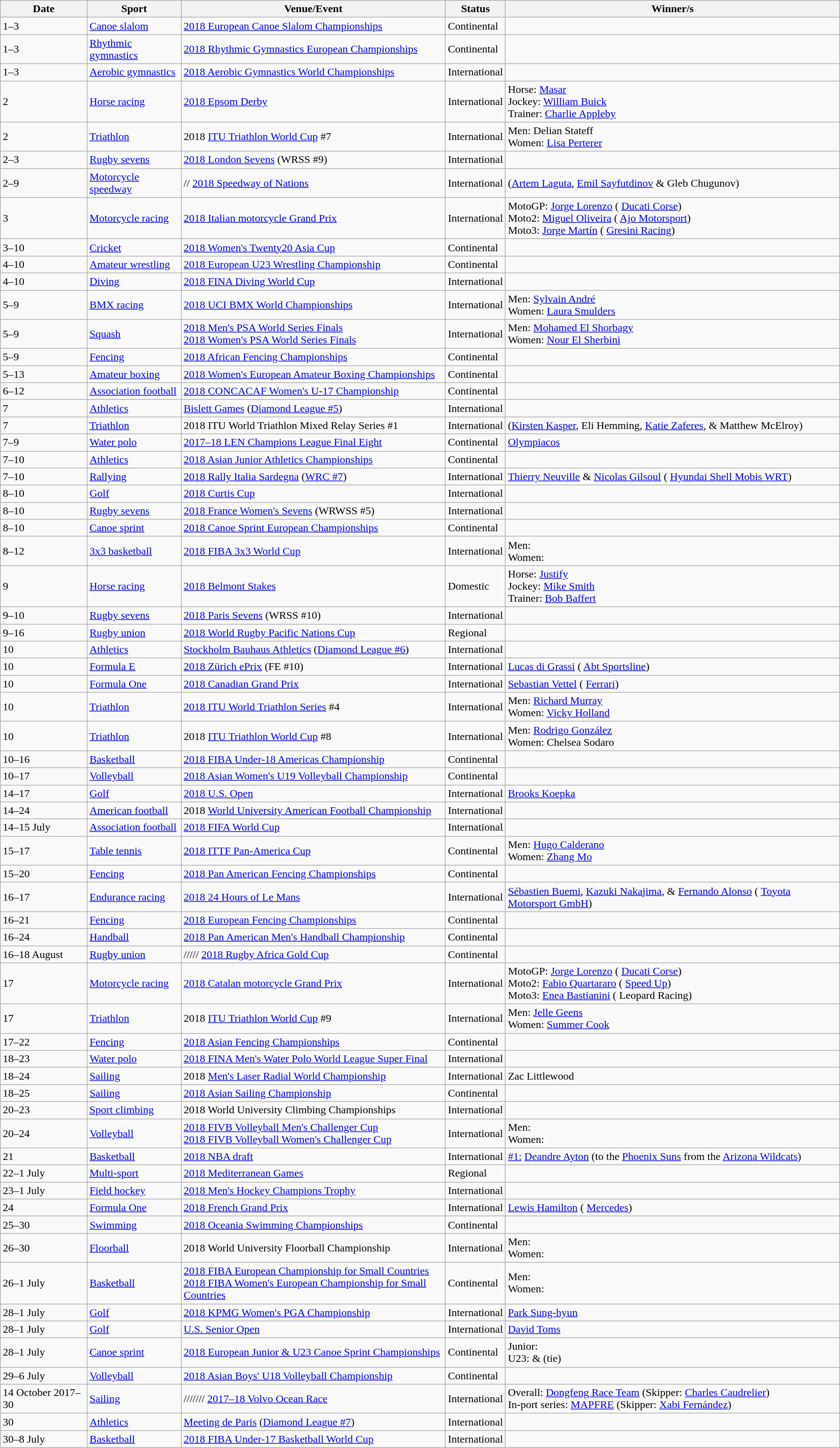<table class="wikitable sortable">
<tr>
<th>Date</th>
<th>Sport</th>
<th>Venue/Event</th>
<th>Status</th>
<th>Winner/s</th>
</tr>
<tr>
<td>1–3</td>
<td><a href='#'>Canoe slalom</a></td>
<td> <a href='#'>2018 European Canoe Slalom Championships</a></td>
<td>Continental</td>
<td></td>
</tr>
<tr>
<td>1–3</td>
<td><a href='#'>Rhythmic gymnastics</a></td>
<td> <a href='#'>2018 Rhythmic Gymnastics European Championships</a></td>
<td>Continental</td>
<td></td>
</tr>
<tr>
<td>1–3</td>
<td><a href='#'>Aerobic gymnastics</a></td>
<td> <a href='#'>2018 Aerobic Gymnastics World Championships</a></td>
<td>International</td>
<td></td>
</tr>
<tr>
<td>2</td>
<td><a href='#'>Horse racing</a></td>
<td> <a href='#'>2018 Epsom Derby</a></td>
<td>International</td>
<td>Horse:  <a href='#'>Masar</a><br>Jockey:  <a href='#'>William Buick</a><br>Trainer:  <a href='#'>Charlie Appleby</a></td>
</tr>
<tr>
<td>2</td>
<td><a href='#'>Triathlon</a></td>
<td> 2018 <a href='#'>ITU Triathlon World Cup</a> #7</td>
<td>International</td>
<td>Men:  Delian Stateff<br>Women:  <a href='#'>Lisa Perterer</a></td>
</tr>
<tr>
<td>2–3</td>
<td><a href='#'>Rugby sevens</a></td>
<td> <a href='#'>2018 London Sevens</a> (WRSS #9)</td>
<td>International</td>
<td></td>
</tr>
<tr>
<td>2–9</td>
<td><a href='#'>Motorcycle speedway</a></td>
<td>// <a href='#'>2018 Speedway of Nations</a></td>
<td>International</td>
<td> (<a href='#'>Artem Laguta</a>, <a href='#'>Emil Sayfutdinov</a> & Gleb Chugunov)</td>
</tr>
<tr>
<td>3</td>
<td><a href='#'>Motorcycle racing</a></td>
<td> <a href='#'>2018 Italian motorcycle Grand Prix</a></td>
<td>International</td>
<td>MotoGP:  <a href='#'>Jorge Lorenzo</a> ( <a href='#'>Ducati Corse</a>)<br>Moto2:  <a href='#'>Miguel Oliveira</a> ( <a href='#'>Ajo Motorsport</a>)<br>Moto3:  <a href='#'>Jorge Martín</a> ( <a href='#'>Gresini Racing</a>)</td>
</tr>
<tr>
<td>3–10</td>
<td><a href='#'>Cricket</a></td>
<td> <a href='#'>2018 Women's Twenty20 Asia Cup</a></td>
<td>Continental</td>
<td></td>
</tr>
<tr>
<td>4–10</td>
<td><a href='#'>Amateur wrestling</a></td>
<td> <a href='#'>2018 European U23 Wrestling Championship</a></td>
<td>Continental</td>
<td></td>
</tr>
<tr>
<td>4–10</td>
<td><a href='#'>Diving</a></td>
<td> <a href='#'>2018 FINA Diving World Cup</a></td>
<td>International</td>
<td></td>
</tr>
<tr>
<td>5–9</td>
<td><a href='#'>BMX racing</a></td>
<td> <a href='#'>2018 UCI BMX World Championships</a></td>
<td>International</td>
<td>Men:  <a href='#'>Sylvain André</a><br>Women:  <a href='#'>Laura Smulders</a></td>
</tr>
<tr>
<td>5–9</td>
<td><a href='#'>Squash</a></td>
<td> <a href='#'>2018 Men's PSA World Series Finals</a><br> <a href='#'>2018 Women's PSA World Series Finals</a></td>
<td>International</td>
<td>Men:  <a href='#'>Mohamed El Shorbagy</a><br>Women:  <a href='#'>Nour El Sherbini</a></td>
</tr>
<tr>
<td>5–9</td>
<td><a href='#'>Fencing</a></td>
<td> <a href='#'>2018 African Fencing Championships</a></td>
<td>Continental</td>
<td></td>
</tr>
<tr>
<td>5–13</td>
<td><a href='#'>Amateur boxing</a></td>
<td> <a href='#'>2018 Women's European Amateur Boxing Championships</a></td>
<td>Continental</td>
<td></td>
</tr>
<tr>
<td>6–12</td>
<td><a href='#'>Association football</a></td>
<td> <a href='#'>2018 CONCACAF Women's U-17 Championship</a></td>
<td>Continental</td>
<td></td>
</tr>
<tr>
<td>7</td>
<td><a href='#'>Athletics</a></td>
<td> <a href='#'>Bislett Games</a> (<a href='#'>Diamond League #5</a>)</td>
<td>International</td>
<td></td>
</tr>
<tr>
<td>7</td>
<td><a href='#'>Triathlon</a></td>
<td> 2018 ITU World Triathlon Mixed Relay Series #1</td>
<td>International</td>
<td> (<a href='#'>Kirsten Kasper</a>, Eli Hemming, <a href='#'>Katie Zaferes</a>, & Matthew McElroy)</td>
</tr>
<tr>
<td>7–9</td>
<td><a href='#'>Water polo</a></td>
<td> <a href='#'>2017–18 LEN Champions League Final Eight</a></td>
<td>Continental</td>
<td> <a href='#'>Olympiacos</a></td>
</tr>
<tr>
<td>7–10</td>
<td><a href='#'>Athletics</a></td>
<td> <a href='#'>2018 Asian Junior Athletics Championships</a></td>
<td>Continental</td>
<td></td>
</tr>
<tr>
<td>7–10</td>
<td><a href='#'>Rallying</a></td>
<td> <a href='#'>2018 Rally Italia Sardegna</a> (<a href='#'>WRC #7</a>)</td>
<td>International</td>
<td> <a href='#'>Thierry Neuville</a> & <a href='#'>Nicolas Gilsoul</a> ( <a href='#'>Hyundai Shell Mobis WRT</a>)</td>
</tr>
<tr>
<td>8–10</td>
<td><a href='#'>Golf</a></td>
<td> <a href='#'>2018 Curtis Cup</a></td>
<td>International</td>
<td></td>
</tr>
<tr>
<td>8–10</td>
<td><a href='#'>Rugby sevens</a></td>
<td> <a href='#'>2018 France Women's Sevens</a> (WRWSS #5)</td>
<td>International</td>
<td></td>
</tr>
<tr>
<td>8–10</td>
<td><a href='#'>Canoe sprint</a></td>
<td> <a href='#'>2018 Canoe Sprint European Championships</a></td>
<td>Continental</td>
<td></td>
</tr>
<tr>
<td>8–12</td>
<td><a href='#'>3x3 basketball</a></td>
<td> <a href='#'>2018 FIBA 3x3 World Cup</a></td>
<td>International</td>
<td>Men: <br>Women: </td>
</tr>
<tr>
<td>9</td>
<td><a href='#'>Horse racing</a></td>
<td> <a href='#'>2018 Belmont Stakes</a></td>
<td>Domestic</td>
<td>Horse:  <a href='#'>Justify</a><br>Jockey:  <a href='#'>Mike Smith</a><br>Trainer:  <a href='#'>Bob Baffert</a></td>
</tr>
<tr>
<td>9–10</td>
<td><a href='#'>Rugby sevens</a></td>
<td> <a href='#'>2018 Paris Sevens</a> (WRSS #10)</td>
<td>International</td>
<td></td>
</tr>
<tr>
<td>9–16</td>
<td><a href='#'>Rugby union</a></td>
<td> <a href='#'>2018 World Rugby Pacific Nations Cup</a></td>
<td>Regional</td>
<td></td>
</tr>
<tr>
<td>10</td>
<td><a href='#'>Athletics</a></td>
<td> <a href='#'>Stockholm Bauhaus Athletics</a> (<a href='#'>Diamond League #6</a>)</td>
<td>International</td>
<td></td>
</tr>
<tr>
<td>10</td>
<td><a href='#'>Formula E</a></td>
<td> <a href='#'>2018 Zürich ePrix</a> (FE #10)</td>
<td>International</td>
<td> <a href='#'>Lucas di Grassi</a> ( <a href='#'>Abt Sportsline</a>)</td>
</tr>
<tr>
<td>10</td>
<td><a href='#'>Formula One</a></td>
<td> <a href='#'>2018 Canadian Grand Prix</a></td>
<td>International</td>
<td> <a href='#'>Sebastian Vettel</a> ( <a href='#'>Ferrari</a>)</td>
</tr>
<tr>
<td>10</td>
<td><a href='#'>Triathlon</a></td>
<td> <a href='#'>2018 ITU World Triathlon Series</a> #4</td>
<td>International</td>
<td>Men:  <a href='#'>Richard Murray</a><br>Women:  <a href='#'>Vicky Holland</a></td>
</tr>
<tr>
<td>10</td>
<td><a href='#'>Triathlon</a></td>
<td> 2018 <a href='#'>ITU Triathlon World Cup</a> #8</td>
<td>International</td>
<td>Men:  <a href='#'>Rodrigo González</a><br>Women:  Chelsea Sodaro</td>
</tr>
<tr>
<td>10–16</td>
<td><a href='#'>Basketball</a></td>
<td> <a href='#'>2018 FIBA Under-18 Americas Championship</a></td>
<td>Continental</td>
<td></td>
</tr>
<tr>
<td>10–17</td>
<td><a href='#'>Volleyball</a></td>
<td> <a href='#'>2018 Asian Women's U19 Volleyball Championship</a></td>
<td>Continental</td>
<td></td>
</tr>
<tr>
<td>14–17</td>
<td><a href='#'>Golf</a></td>
<td> <a href='#'>2018 U.S. Open</a></td>
<td>International</td>
<td> <a href='#'>Brooks Koepka</a></td>
</tr>
<tr>
<td>14–24</td>
<td><a href='#'>American football</a></td>
<td> 2018 <a href='#'>World University American Football Championship</a></td>
<td>International</td>
<td></td>
</tr>
<tr>
<td>14–15 July</td>
<td><a href='#'>Association football</a></td>
<td> <a href='#'>2018 FIFA World Cup</a></td>
<td>International</td>
<td></td>
</tr>
<tr>
<td>15–17</td>
<td><a href='#'>Table tennis</a></td>
<td> <a href='#'>2018 ITTF Pan-America Cup</a></td>
<td>Continental</td>
<td>Men:  <a href='#'>Hugo Calderano</a><br>Women:  <a href='#'>Zhang Mo</a></td>
</tr>
<tr>
<td>15–20</td>
<td><a href='#'>Fencing</a></td>
<td> <a href='#'>2018 Pan American Fencing Championships</a></td>
<td>Continental</td>
<td></td>
</tr>
<tr>
<td>16–17</td>
<td><a href='#'>Endurance racing</a></td>
<td> <a href='#'>2018 24 Hours of Le Mans</a></td>
<td>International</td>
<td> <a href='#'>Sébastien Buemi</a>,  <a href='#'>Kazuki Nakajima</a>, &  <a href='#'>Fernando Alonso</a> ( <a href='#'>Toyota Motorsport GmbH</a>)</td>
</tr>
<tr>
<td>16–21</td>
<td><a href='#'>Fencing</a></td>
<td> <a href='#'>2018 European Fencing Championships</a></td>
<td>Continental</td>
<td></td>
</tr>
<tr>
<td>16–24</td>
<td><a href='#'>Handball</a></td>
<td> <a href='#'>2018 Pan American Men's Handball Championship</a></td>
<td>Continental</td>
<td></td>
</tr>
<tr>
<td>16–18 August</td>
<td><a href='#'>Rugby union</a></td>
<td>///// <a href='#'>2018 Rugby Africa Gold Cup</a></td>
<td>Continental</td>
<td></td>
</tr>
<tr>
<td>17</td>
<td><a href='#'>Motorcycle racing</a></td>
<td> <a href='#'>2018 Catalan motorcycle Grand Prix</a></td>
<td>International</td>
<td>MotoGP:  <a href='#'>Jorge Lorenzo</a> ( <a href='#'>Ducati Corse</a>)<br>Moto2:  <a href='#'>Fabio Quartararo</a> ( <a href='#'>Speed Up</a>)<br>Moto3:  <a href='#'>Enea Bastianini</a> ( Leopard Racing)</td>
</tr>
<tr>
<td>17</td>
<td><a href='#'>Triathlon</a></td>
<td> 2018 <a href='#'>ITU Triathlon World Cup</a> #9</td>
<td>International</td>
<td>Men:  <a href='#'>Jelle Geens</a><br>Women:  <a href='#'>Summer Cook</a></td>
</tr>
<tr>
<td>17–22</td>
<td><a href='#'>Fencing</a></td>
<td> <a href='#'>2018 Asian Fencing Championships</a></td>
<td>Continental</td>
<td></td>
</tr>
<tr>
<td>18–23</td>
<td><a href='#'>Water polo</a></td>
<td> <a href='#'>2018 FINA Men's Water Polo World League Super Final</a></td>
<td>International</td>
<td></td>
</tr>
<tr>
<td>18–24</td>
<td><a href='#'>Sailing</a></td>
<td> 2018 <a href='#'>Men's Laser Radial World Championship</a></td>
<td>International</td>
<td> Zac Littlewood</td>
</tr>
<tr>
<td>18–25</td>
<td><a href='#'>Sailing</a></td>
<td> <a href='#'>2018 Asian Sailing Championship</a></td>
<td>Continental</td>
<td></td>
</tr>
<tr>
<td>20–23</td>
<td><a href='#'>Sport climbing</a></td>
<td> 2018 World University Climbing Championships</td>
<td>International</td>
<td></td>
</tr>
<tr>
<td>20–24</td>
<td><a href='#'>Volleyball</a></td>
<td> <a href='#'>2018 FIVB Volleyball Men's Challenger Cup</a><br> <a href='#'>2018 FIVB Volleyball Women's Challenger Cup</a></td>
<td>International</td>
<td>Men: <br>Women: </td>
</tr>
<tr>
<td>21</td>
<td><a href='#'>Basketball</a></td>
<td> <a href='#'>2018 NBA draft</a></td>
<td>International</td>
<td><a href='#'>#1:</a>  <a href='#'>Deandre Ayton</a> (to the  <a href='#'>Phoenix Suns</a> from the  <a href='#'>Arizona Wildcats</a>)</td>
</tr>
<tr>
<td>22–1 July</td>
<td><a href='#'>Multi-sport</a></td>
<td> <a href='#'>2018 Mediterranean Games</a></td>
<td>Regional</td>
<td></td>
</tr>
<tr>
<td>23–1 July</td>
<td><a href='#'>Field hockey</a></td>
<td> <a href='#'>2018 Men's Hockey Champions Trophy</a></td>
<td>International</td>
<td></td>
</tr>
<tr>
<td>24</td>
<td><a href='#'>Formula One</a></td>
<td> <a href='#'>2018 French Grand Prix</a></td>
<td>International</td>
<td> <a href='#'>Lewis Hamilton</a> ( <a href='#'>Mercedes</a>)</td>
</tr>
<tr>
<td>25–30</td>
<td><a href='#'>Swimming</a></td>
<td> <a href='#'>2018 Oceania Swimming Championships</a></td>
<td>Continental</td>
<td></td>
</tr>
<tr>
<td>26–30</td>
<td><a href='#'>Floorball</a></td>
<td> 2018 World University Floorball Championship</td>
<td>International</td>
<td>Men: <br>Women: </td>
</tr>
<tr>
<td>26–1 July</td>
<td><a href='#'>Basketball</a></td>
<td> <a href='#'>2018 FIBA European Championship for Small Countries</a><br> <a href='#'>2018 FIBA Women's European Championship for Small Countries</a></td>
<td>Continental</td>
<td>Men: <br>Women: </td>
</tr>
<tr>
<td>28–1 July</td>
<td><a href='#'>Golf</a></td>
<td> <a href='#'>2018 KPMG Women's PGA Championship</a></td>
<td>International</td>
<td> <a href='#'>Park Sung-hyun</a></td>
</tr>
<tr>
<td>28–1 July</td>
<td><a href='#'>Golf</a></td>
<td> <a href='#'>U.S. Senior Open</a></td>
<td>International</td>
<td> <a href='#'>David Toms</a></td>
</tr>
<tr>
<td>28–1 July</td>
<td><a href='#'>Canoe sprint</a></td>
<td> <a href='#'>2018 European Junior & U23 Canoe Sprint Championships</a></td>
<td>Continental</td>
<td>Junior: <br>U23:  &  (tie)</td>
</tr>
<tr>
<td>29–6 July</td>
<td><a href='#'>Volleyball</a></td>
<td> <a href='#'>2018 Asian Boys' U18 Volleyball Championship</a></td>
<td>Continental</td>
<td></td>
</tr>
<tr>
<td>14 October 2017–30</td>
<td><a href='#'>Sailing</a></td>
<td>/////// <a href='#'>2017–18 Volvo Ocean Race</a></td>
<td>International</td>
<td>Overall:  <a href='#'>Dongfeng Race Team</a> (Skipper:  <a href='#'>Charles Caudrelier</a>)<br>In-port series:  <a href='#'>MAPFRE</a> (Skipper:  <a href='#'>Xabi Fernández</a>)</td>
</tr>
<tr>
<td>30</td>
<td><a href='#'>Athletics</a></td>
<td> <a href='#'>Meeting de Paris</a> (<a href='#'>Diamond League #7</a>)</td>
<td>International</td>
<td></td>
</tr>
<tr>
<td>30–8 July</td>
<td><a href='#'>Basketball</a></td>
<td> <a href='#'>2018 FIBA Under-17 Basketball World Cup</a></td>
<td>International</td>
<td></td>
</tr>
</table>
